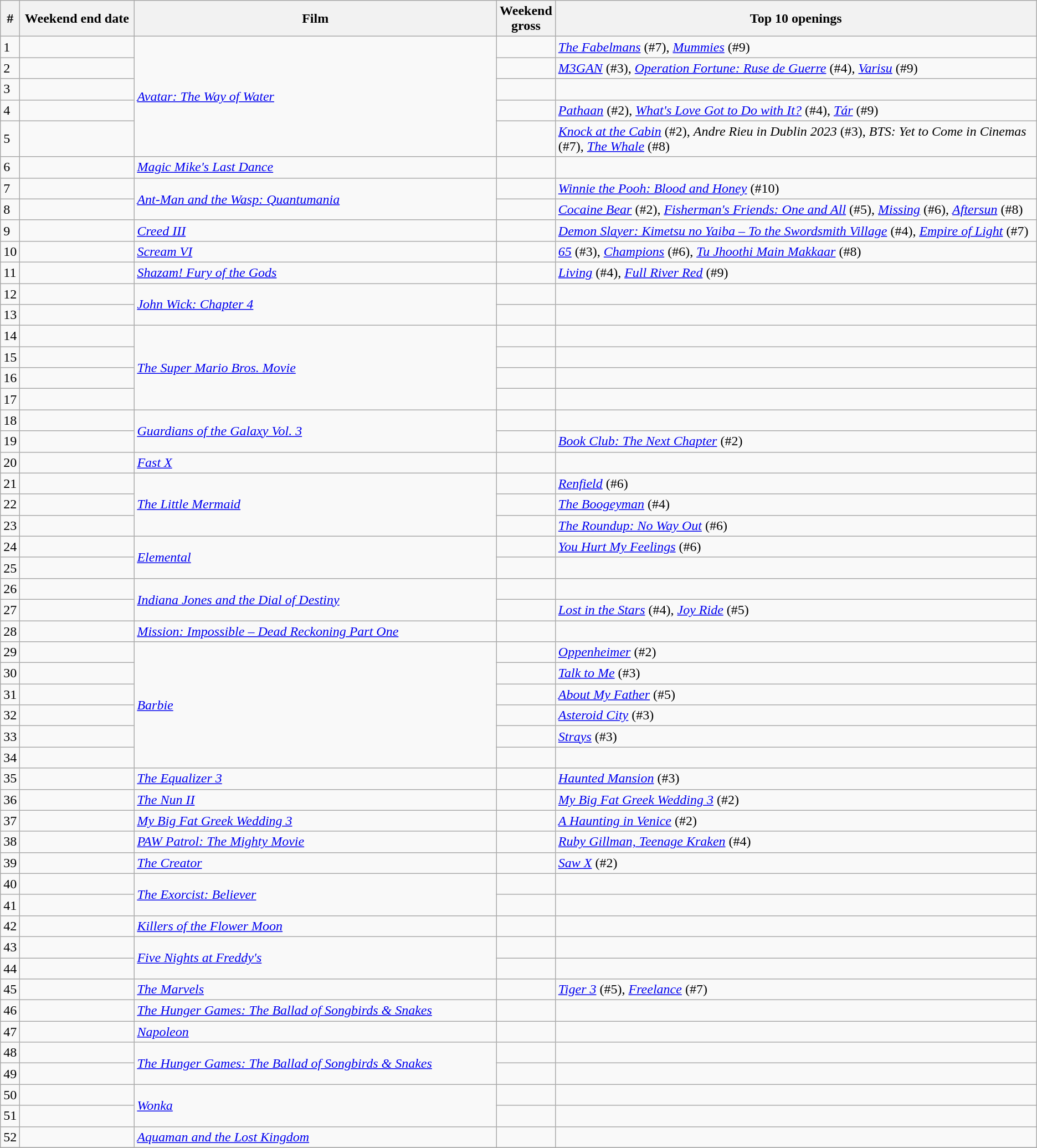<table class="wikitable sortable">
<tr>
<th abbr="Week">#</th>
<th abbr="Date" style="width:130px">Weekend end date</th>
<th style="width:35%;">Film</th>
<th abbr="Gross">Weekend<br>gross</th>
<th>Top 10 openings</th>
</tr>
<tr>
<td>1</td>
<td></td>
<td rowspan="5"><em><a href='#'>Avatar: The Way of Water</a></em></td>
<td></td>
<td><em><a href='#'>The Fabelmans</a></em> (#7), <em><a href='#'>Mummies</a></em> (#9)</td>
</tr>
<tr>
<td>2</td>
<td></td>
<td></td>
<td><em><a href='#'>M3GAN</a></em> (#3), <em><a href='#'>Operation Fortune: Ruse de Guerre</a></em> (#4), <em><a href='#'>Varisu</a></em> (#9)</td>
</tr>
<tr>
<td>3</td>
<td></td>
<td></td>
<td></td>
</tr>
<tr>
<td>4</td>
<td></td>
<td></td>
<td><em><a href='#'>Pathaan</a></em> (#2), <em><a href='#'>What's Love Got to Do with It?</a></em> (#4), <em><a href='#'>Tár</a></em> (#9)</td>
</tr>
<tr>
<td>5</td>
<td></td>
<td></td>
<td><em><a href='#'>Knock at the Cabin</a></em> (#2), <em>Andre Rieu in Dublin 2023</em> (#3), <em>BTS: Yet to Come in Cinemas</em> (#7), <em><a href='#'>The Whale</a></em> (#8)</td>
</tr>
<tr>
<td>6</td>
<td></td>
<td><em><a href='#'>Magic Mike's Last Dance</a></em></td>
<td></td>
<td></td>
</tr>
<tr>
<td>7</td>
<td></td>
<td rowspan=2><em><a href='#'>Ant-Man and the Wasp: Quantumania</a></em></td>
<td></td>
<td><em><a href='#'>Winnie the Pooh: Blood and Honey</a></em> (#10)</td>
</tr>
<tr>
<td>8</td>
<td></td>
<td></td>
<td><em><a href='#'>Cocaine Bear</a></em> (#2), <em><a href='#'>Fisherman's Friends: One and All</a></em> (#5), <em><a href='#'>Missing</a></em> (#6), <em><a href='#'>Aftersun</a></em> (#8)</td>
</tr>
<tr>
<td>9</td>
<td></td>
<td><em><a href='#'>Creed III</a></em></td>
<td></td>
<td><em><a href='#'>Demon Slayer: Kimetsu no Yaiba – To the Swordsmith Village</a></em> (#4), <em><a href='#'>Empire of Light</a></em> (#7)</td>
</tr>
<tr>
<td>10</td>
<td></td>
<td><em><a href='#'>Scream VI</a></em></td>
<td></td>
<td><em><a href='#'>65</a></em> (#3), <em><a href='#'>Champions</a></em> (#6), <em><a href='#'>Tu Jhoothi Main Makkaar</a></em> (#8)</td>
</tr>
<tr>
<td>11</td>
<td></td>
<td rowspan=1><em><a href='#'>Shazam! Fury of the Gods</a></em></td>
<td></td>
<td><em><a href='#'>Living</a></em> (#4), <em><a href='#'>Full River Red</a></em> (#9)</td>
</tr>
<tr>
<td>12</td>
<td></td>
<td rowspan=2><em><a href='#'>John Wick: Chapter 4</a></em></td>
<td></td>
<td></td>
</tr>
<tr>
<td>13</td>
<td></td>
<td></td>
<td></td>
</tr>
<tr>
<td>14</td>
<td></td>
<td rowspan=4><em><a href='#'>The Super Mario Bros. Movie</a></em></td>
<td></td>
<td></td>
</tr>
<tr>
<td>15</td>
<td></td>
<td></td>
<td></td>
</tr>
<tr>
<td>16</td>
<td></td>
<td></td>
<td></td>
</tr>
<tr>
<td>17</td>
<td></td>
<td></td>
<td></td>
</tr>
<tr>
<td>18</td>
<td></td>
<td rowspan=2><em><a href='#'>Guardians of the Galaxy Vol. 3</a></em></td>
<td></td>
<td></td>
</tr>
<tr>
<td>19</td>
<td></td>
<td></td>
<td><em><a href='#'>Book Club: The Next Chapter</a></em> (#2)</td>
</tr>
<tr>
<td>20</td>
<td></td>
<td rowspan=1><em><a href='#'>Fast X</a></em></td>
<td></td>
<td></td>
</tr>
<tr>
<td>21</td>
<td></td>
<td rowspan=3><em><a href='#'>The Little Mermaid</a></em></td>
<td></td>
<td><em><a href='#'>Renfield</a></em> (#6)</td>
</tr>
<tr>
<td>22</td>
<td></td>
<td></td>
<td><em><a href='#'>The Boogeyman</a></em> (#4)</td>
</tr>
<tr>
<td>23</td>
<td></td>
<td></td>
<td><em><a href='#'>The Roundup: No Way Out</a></em> (#6)</td>
</tr>
<tr>
<td>24</td>
<td></td>
<td rowspan=2><em><a href='#'>Elemental</a></em></td>
<td></td>
<td><em><a href='#'>You Hurt My Feelings</a></em> (#6)</td>
</tr>
<tr>
<td>25</td>
<td></td>
<td></td>
<td></td>
</tr>
<tr>
<td>26</td>
<td></td>
<td rowspan=2><em><a href='#'>Indiana Jones and the Dial of Destiny</a></em></td>
<td></td>
<td></td>
</tr>
<tr>
<td>27</td>
<td></td>
<td></td>
<td><em><a href='#'>Lost in the Stars</a></em> (#4), <em><a href='#'>Joy Ride</a></em> (#5)</td>
</tr>
<tr>
<td>28</td>
<td></td>
<td><em><a href='#'>Mission: Impossible – Dead Reckoning Part One</a></em></td>
<td></td>
<td></td>
</tr>
<tr>
<td>29</td>
<td></td>
<td rowspan=6><em><a href='#'>Barbie</a></em></td>
<td></td>
<td><em><a href='#'>Oppenheimer</a></em> (#2)</td>
</tr>
<tr>
<td>30</td>
<td></td>
<td></td>
<td><em><a href='#'>Talk to Me</a></em> (#3)</td>
</tr>
<tr>
<td>31</td>
<td></td>
<td></td>
<td><em><a href='#'>About My Father</a></em> (#5)</td>
</tr>
<tr>
<td>32</td>
<td></td>
<td></td>
<td><em><a href='#'>Asteroid City</a></em> (#3)</td>
</tr>
<tr>
<td>33</td>
<td></td>
<td></td>
<td><em><a href='#'>Strays</a></em> (#3)</td>
</tr>
<tr>
<td>34</td>
<td></td>
<td></td>
<td></td>
</tr>
<tr>
<td>35</td>
<td></td>
<td><em><a href='#'>The Equalizer 3</a></em></td>
<td></td>
<td><em><a href='#'>Haunted Mansion</a></em> (#3)</td>
</tr>
<tr>
<td>36</td>
<td></td>
<td><em><a href='#'>The Nun II</a></em></td>
<td></td>
<td><em><a href='#'>My Big Fat Greek Wedding 3</a></em> (#2)</td>
</tr>
<tr>
<td>37</td>
<td></td>
<td><em><a href='#'>My Big Fat Greek Wedding 3</a></em></td>
<td></td>
<td><em><a href='#'>A Haunting in Venice</a></em> (#2)</td>
</tr>
<tr>
<td>38</td>
<td></td>
<td><em><a href='#'>PAW Patrol: The Mighty Movie</a></em></td>
<td></td>
<td><em><a href='#'>Ruby Gillman, Teenage Kraken</a></em> (#4)</td>
</tr>
<tr>
<td>39</td>
<td></td>
<td><em><a href='#'>The Creator</a></em></td>
<td></td>
<td><em><a href='#'>Saw X</a></em> (#2)</td>
</tr>
<tr>
<td>40</td>
<td></td>
<td rowspan=2><em><a href='#'>The Exorcist: Believer</a></em></td>
<td></td>
<td></td>
</tr>
<tr>
<td>41</td>
<td></td>
<td></td>
<td></td>
</tr>
<tr>
<td>42</td>
<td></td>
<td><em><a href='#'>Killers of the Flower Moon</a></em></td>
<td></td>
<td></td>
</tr>
<tr>
<td>43</td>
<td></td>
<td rowspan=2><em><a href='#'>Five Nights at Freddy's</a></em></td>
<td></td>
<td></td>
</tr>
<tr>
<td>44</td>
<td></td>
<td></td>
<td></td>
</tr>
<tr>
<td>45</td>
<td></td>
<td><em><a href='#'>The Marvels</a></em></td>
<td></td>
<td><em><a href='#'>Tiger 3</a></em> (#5), <em><a href='#'>Freelance</a></em> (#7)</td>
</tr>
<tr>
<td>46</td>
<td></td>
<td><em><a href='#'>The Hunger Games: The Ballad of Songbirds & Snakes</a></em></td>
<td></td>
<td></td>
</tr>
<tr>
<td>47</td>
<td></td>
<td><em><a href='#'>Napoleon</a></em></td>
<td></td>
<td></td>
</tr>
<tr>
<td>48</td>
<td></td>
<td rowspan=2><em><a href='#'>The Hunger Games: The Ballad of Songbirds & Snakes</a></em></td>
<td></td>
<td></td>
</tr>
<tr>
<td>49</td>
<td></td>
<td></td>
<td></td>
</tr>
<tr>
<td>50</td>
<td></td>
<td rowspan=2><em><a href='#'>Wonka</a></em></td>
<td></td>
<td></td>
</tr>
<tr>
<td>51</td>
<td></td>
<td></td>
</tr>
<tr>
<td>52</td>
<td></td>
<td><em><a href='#'>Aquaman and the Lost Kingdom</a></em></td>
<td></td>
<td></td>
</tr>
<tr>
</tr>
</table>
